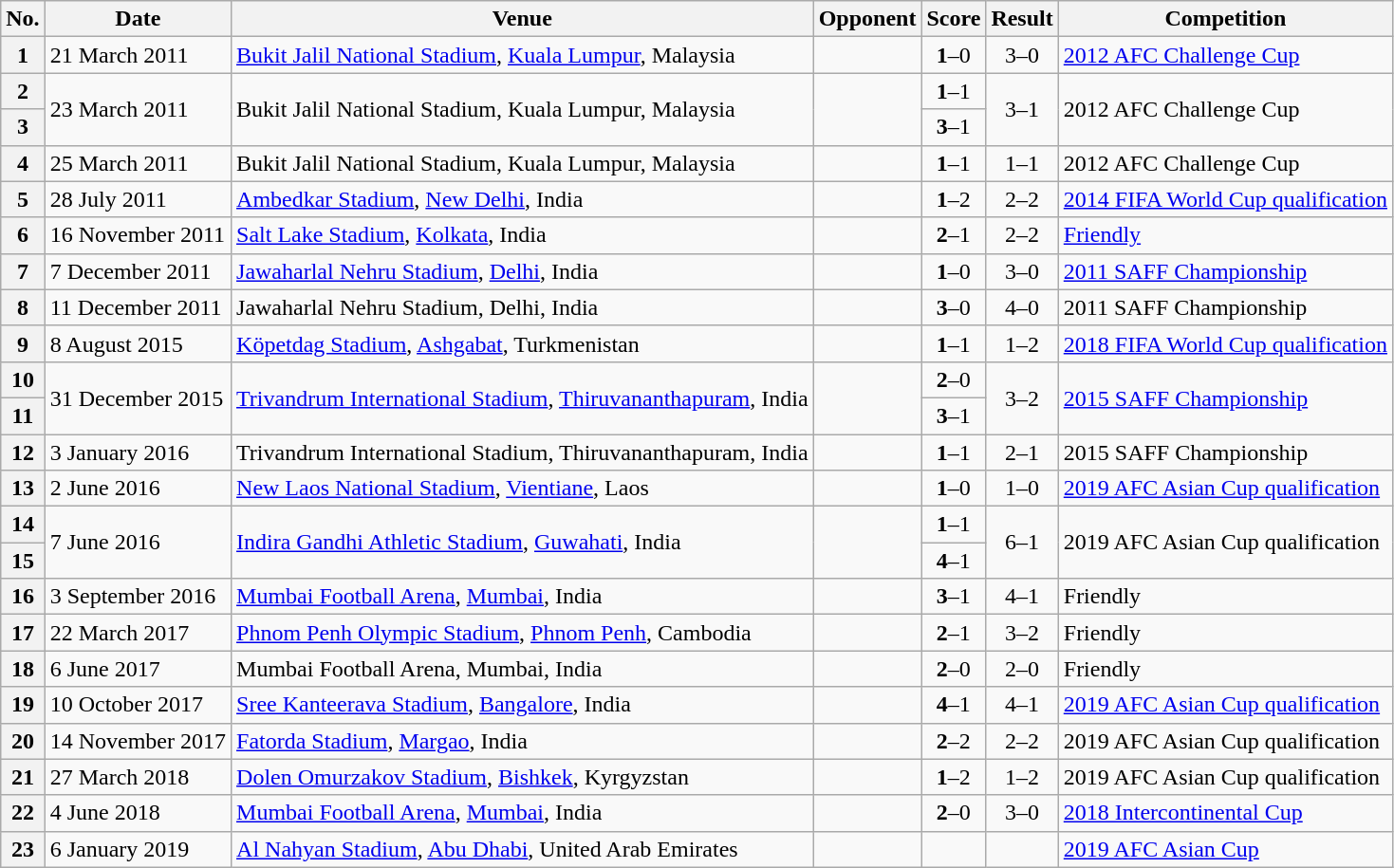<table class="wikitable collapsible collapsed">
<tr>
<th scope=col>No.</th>
<th scope=col data-sort-type=date>Date</th>
<th scope=col>Venue</th>
<th scope=col>Opponent</th>
<th scope=col>Score</th>
<th scope=col>Result</th>
<th scope=col>Competition</th>
</tr>
<tr>
<th scope=row>1</th>
<td>21 March 2011</td>
<td><a href='#'>Bukit Jalil National Stadium</a>, <a href='#'>Kuala Lumpur</a>, Malaysia</td>
<td></td>
<td align=center><strong>1</strong>–0</td>
<td align=center>3–0</td>
<td><a href='#'>2012 AFC Challenge Cup</a></td>
</tr>
<tr>
<th scope=row>2</th>
<td rowspan=2>23 March 2011</td>
<td rowspan=2>Bukit Jalil National Stadium, Kuala Lumpur, Malaysia</td>
<td rowspan=2></td>
<td align=center><strong>1</strong>–1</td>
<td rowspan=2 align=center>3–1</td>
<td rowspan=2>2012 AFC Challenge Cup</td>
</tr>
<tr>
<th scope=row>3</th>
<td align=center><strong>3</strong>–1</td>
</tr>
<tr>
<th scope=row>4</th>
<td>25 March 2011</td>
<td>Bukit Jalil National Stadium, Kuala Lumpur, Malaysia</td>
<td></td>
<td align=center><strong>1</strong>–1</td>
<td align=center>1–1</td>
<td>2012 AFC Challenge Cup</td>
</tr>
<tr>
<th scope=row>5</th>
<td>28 July 2011</td>
<td><a href='#'>Ambedkar Stadium</a>, <a href='#'>New Delhi</a>, India</td>
<td></td>
<td align=center><strong>1</strong>–2</td>
<td align=center>2–2</td>
<td><a href='#'>2014 FIFA World Cup qualification</a></td>
</tr>
<tr>
<th scope=row>6</th>
<td>16 November 2011</td>
<td><a href='#'>Salt Lake Stadium</a>, <a href='#'>Kolkata</a>, India</td>
<td></td>
<td align=center><strong>2</strong>–1</td>
<td align=center>2–2</td>
<td><a href='#'>Friendly</a></td>
</tr>
<tr>
<th scope=row>7</th>
<td>7 December 2011</td>
<td><a href='#'>Jawaharlal Nehru Stadium</a>, <a href='#'>Delhi</a>, India</td>
<td></td>
<td align=center><strong>1</strong>–0</td>
<td align=center>3–0</td>
<td><a href='#'>2011 SAFF Championship</a></td>
</tr>
<tr>
<th scope=row>8</th>
<td>11 December 2011</td>
<td>Jawaharlal Nehru Stadium, Delhi, India</td>
<td></td>
<td align=center><strong>3</strong>–0</td>
<td align=center>4–0</td>
<td>2011 SAFF Championship</td>
</tr>
<tr>
<th scope=row>9</th>
<td>8 August 2015</td>
<td><a href='#'>Köpetdag Stadium</a>, <a href='#'>Ashgabat</a>, Turkmenistan</td>
<td></td>
<td align=center><strong>1</strong>–1</td>
<td align=center>1–2</td>
<td><a href='#'>2018 FIFA World Cup qualification</a></td>
</tr>
<tr>
<th scope=row>10</th>
<td rowspan=2>31 December 2015</td>
<td rowspan=2><a href='#'>Trivandrum International Stadium</a>, <a href='#'>Thiruvananthapuram</a>, India</td>
<td rowspan=2></td>
<td align=center><strong>2</strong>–0</td>
<td rowspan=2 align=center>3–2</td>
<td rowspan=2><a href='#'>2015 SAFF Championship</a></td>
</tr>
<tr>
<th scope=row>11</th>
<td align=center><strong>3</strong>–1</td>
</tr>
<tr>
<th scope=row>12</th>
<td>3 January 2016</td>
<td>Trivandrum International Stadium, Thiruvananthapuram, India</td>
<td></td>
<td align=center><strong>1</strong>–1</td>
<td align=center>2–1 </td>
<td>2015 SAFF Championship</td>
</tr>
<tr>
<th scope=row>13</th>
<td>2 June 2016</td>
<td><a href='#'>New Laos National Stadium</a>, <a href='#'>Vientiane</a>, Laos</td>
<td></td>
<td align=center><strong>1</strong>–0</td>
<td align=center>1–0</td>
<td><a href='#'>2019 AFC Asian Cup qualification</a></td>
</tr>
<tr>
<th scope=row>14</th>
<td rowspan=2>7 June 2016</td>
<td rowspan=2><a href='#'>Indira Gandhi Athletic Stadium</a>, <a href='#'>Guwahati</a>, India</td>
<td rowspan=2></td>
<td align=center><strong>1</strong>–1</td>
<td rowspan=2 align=center>6–1</td>
<td rowspan=2>2019 AFC Asian Cup qualification</td>
</tr>
<tr>
<th scope=row>15</th>
<td align=center><strong>4</strong>–1</td>
</tr>
<tr>
<th scope=row>16</th>
<td>3 September 2016</td>
<td><a href='#'>Mumbai Football Arena</a>, <a href='#'>Mumbai</a>, India</td>
<td></td>
<td align=center><strong>3</strong>–1</td>
<td align=center>4–1</td>
<td>Friendly</td>
</tr>
<tr>
<th scope=row>17</th>
<td>22 March 2017</td>
<td><a href='#'>Phnom Penh Olympic Stadium</a>, <a href='#'>Phnom Penh</a>, Cambodia</td>
<td></td>
<td align=center><strong>2</strong>–1</td>
<td align=center>3–2</td>
<td>Friendly</td>
</tr>
<tr>
<th scope=row>18</th>
<td>6 June 2017</td>
<td>Mumbai Football Arena, Mumbai, India</td>
<td></td>
<td align=center><strong>2</strong>–0</td>
<td align=center>2–0</td>
<td>Friendly</td>
</tr>
<tr>
<th scope=row>19</th>
<td>10 October 2017</td>
<td><a href='#'>Sree Kanteerava Stadium</a>, <a href='#'>Bangalore</a>, India</td>
<td></td>
<td align=center><strong>4</strong>–1</td>
<td align=center>4–1</td>
<td><a href='#'>2019 AFC Asian Cup qualification</a></td>
</tr>
<tr>
<th scope=row>20</th>
<td>14 November 2017</td>
<td><a href='#'>Fatorda Stadium</a>, <a href='#'>Margao</a>, India</td>
<td></td>
<td align=center><strong>2</strong>–2</td>
<td align=center>2–2</td>
<td>2019 AFC Asian Cup qualification</td>
</tr>
<tr>
<th scope=row>21</th>
<td>27 March 2018</td>
<td><a href='#'>Dolen Omurzakov Stadium</a>, <a href='#'>Bishkek</a>, Kyrgyzstan</td>
<td></td>
<td align=center><strong>1</strong>–2</td>
<td align=center>1–2</td>
<td>2019 AFC Asian Cup qualification</td>
</tr>
<tr>
<th scope=row>22</th>
<td>4 June 2018</td>
<td><a href='#'>Mumbai Football Arena</a>, <a href='#'>Mumbai</a>, India</td>
<td></td>
<td align=center><strong>2</strong>–0</td>
<td align=center>3–0</td>
<td><a href='#'>2018 Intercontinental Cup</a></td>
</tr>
<tr>
<th scope=row>23</th>
<td 66.>6 January 2019</td>
<td><a href='#'>Al Nahyan Stadium</a>, <a href='#'>Abu Dhabi</a>, United Arab Emirates</td>
<td></td>
<td></td>
<td></td>
<td><a href='#'>2019 AFC Asian Cup</a></td>
</tr>
</table>
